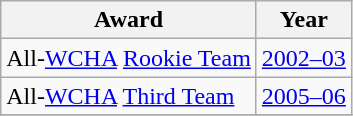<table class="wikitable">
<tr>
<th>Award</th>
<th>Year</th>
</tr>
<tr>
<td>All-<a href='#'>WCHA</a> <a href='#'>Rookie Team</a></td>
<td><a href='#'>2002–03</a></td>
</tr>
<tr>
<td>All-<a href='#'>WCHA</a> <a href='#'>Third Team</a></td>
<td><a href='#'>2005–06</a></td>
</tr>
<tr>
</tr>
</table>
